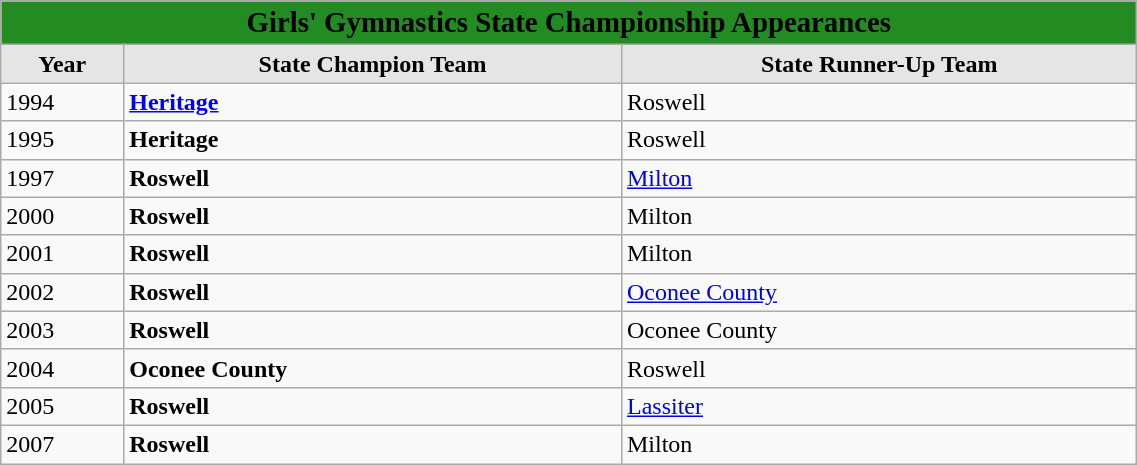<table class="wikitable" width=60%>
<tr>
<td colspan = 7 align=center bgcolor="#228b22"><span><big><strong>Girls' Gymnastics State Championship Appearances</strong></big></span></td>
</tr>
<tr>
<td align = center bgcolor="#e5e5e5"><strong>Year</strong></td>
<td colspan = 1 align=center bgcolor="#e5e5e5"><strong>State Champion Team</strong></td>
<td colspan = 1 align=center bgcolor="#e5e5e5"><strong>State Runner-Up Team</strong></td>
</tr>
<tr>
<td>1994</td>
<td><strong><a href='#'>Heritage</a></strong></td>
<td>Roswell</td>
</tr>
<tr>
<td>1995</td>
<td><strong>Heritage</strong></td>
<td>Roswell</td>
</tr>
<tr>
<td>1997</td>
<td><strong>Roswell</strong></td>
<td><a href='#'>Milton</a></td>
</tr>
<tr>
<td>2000</td>
<td><strong>Roswell</strong></td>
<td>Milton</td>
</tr>
<tr>
<td>2001</td>
<td><strong>Roswell</strong></td>
<td>Milton</td>
</tr>
<tr>
<td>2002</td>
<td><strong>Roswell</strong></td>
<td><a href='#'>Oconee County</a></td>
</tr>
<tr>
<td>2003</td>
<td><strong>Roswell</strong></td>
<td>Oconee County</td>
</tr>
<tr>
<td>2004</td>
<td><strong>Oconee County</strong></td>
<td>Roswell</td>
</tr>
<tr>
<td>2005</td>
<td><strong>Roswell</strong></td>
<td><a href='#'>Lassiter</a></td>
</tr>
<tr>
<td>2007</td>
<td><strong>Roswell</strong></td>
<td>Milton</td>
</tr>
</table>
